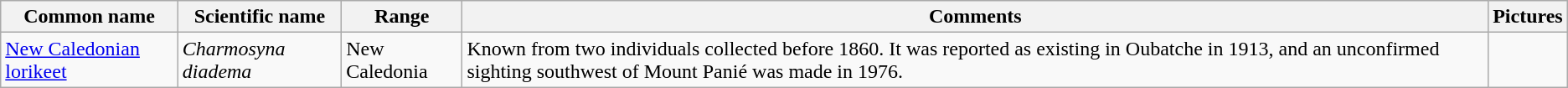<table class="wikitable sortable">
<tr>
<th>Common name</th>
<th>Scientific name</th>
<th>Range</th>
<th class="unsortable">Comments</th>
<th class="unsortable">Pictures</th>
</tr>
<tr>
<td><a href='#'>New Caledonian lorikeet</a></td>
<td><em>Charmosyna diadema</em></td>
<td>New Caledonia</td>
<td>Known from two individuals collected before 1860. It was reported as existing in Oubatche in 1913, and an unconfirmed sighting southwest of Mount Panié was made in 1976.</td>
<td></td>
</tr>
</table>
